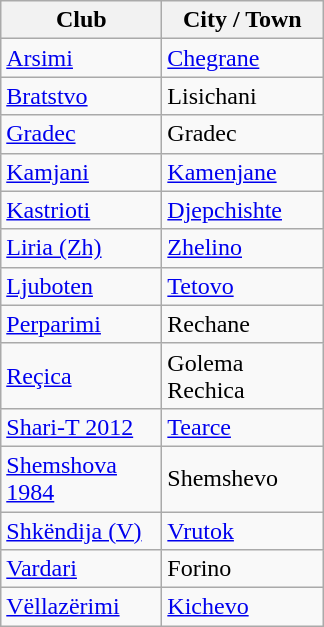<table class="wikitable sortable">
<tr>
<th width="100px">Club</th>
<th width="100px">City / Town</th>
</tr>
<tr>
<td><a href='#'>Arsimi</a></td>
<td><a href='#'>Chegrane</a></td>
</tr>
<tr>
<td><a href='#'>Bratstvo</a></td>
<td>Lisichani</td>
</tr>
<tr>
<td><a href='#'>Gradec</a></td>
<td>Gradec</td>
</tr>
<tr>
<td><a href='#'>Kamjani</a></td>
<td><a href='#'>Kamenjane</a></td>
</tr>
<tr>
<td><a href='#'>Kastrioti</a></td>
<td><a href='#'>Djepchishte</a></td>
</tr>
<tr>
<td><a href='#'>Liria (Zh)</a></td>
<td><a href='#'>Zhelino</a></td>
</tr>
<tr>
<td><a href='#'>Ljuboten</a></td>
<td><a href='#'>Tetovo</a></td>
</tr>
<tr>
<td><a href='#'>Perparimi</a></td>
<td>Rechane</td>
</tr>
<tr>
<td><a href='#'>Reçica</a></td>
<td>Golema Rechica</td>
</tr>
<tr>
<td><a href='#'>Shari-T 2012</a></td>
<td><a href='#'>Tearce</a></td>
</tr>
<tr>
<td><a href='#'>Shemshova 1984</a></td>
<td>Shemshevo</td>
</tr>
<tr>
<td><a href='#'>Shkëndija (V)</a></td>
<td><a href='#'>Vrutok</a></td>
</tr>
<tr>
<td><a href='#'>Vardari</a></td>
<td>Forino</td>
</tr>
<tr>
<td><a href='#'>Vëllazërimi</a></td>
<td><a href='#'>Kichevo</a></td>
</tr>
</table>
